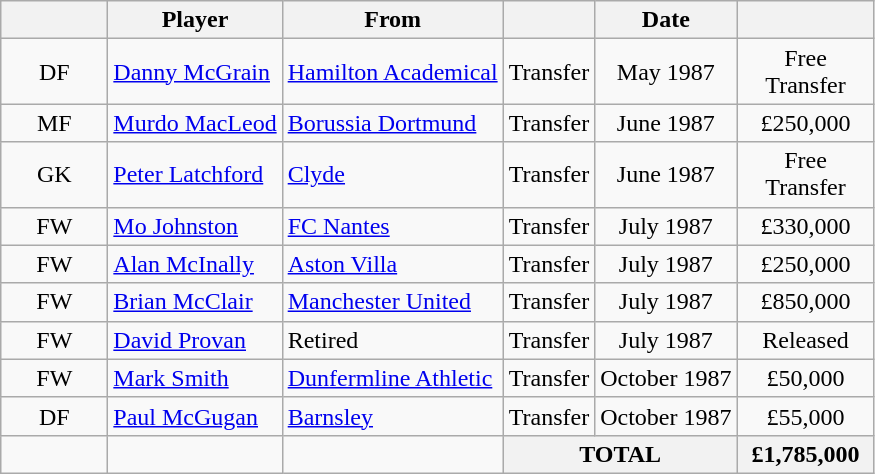<table class="wikitable sortable" style="text-align:center;">
<tr>
<th style="width:64px;"></th>
<th>Player</th>
<th>From</th>
<th></th>
<th>Date</th>
<th style="width:84px;"></th>
</tr>
<tr>
<td>DF</td>
<td align="left"> <a href='#'>Danny McGrain</a></td>
<td style="text-align:left"> <a href='#'>Hamilton Academical</a></td>
<td>Transfer</td>
<td>May 1987</td>
<td>Free Transfer</td>
</tr>
<tr>
<td>MF</td>
<td align="left"> <a href='#'>Murdo MacLeod</a></td>
<td style="text-align:left"> <a href='#'>Borussia Dortmund</a></td>
<td>Transfer</td>
<td>June 1987</td>
<td>£250,000</td>
</tr>
<tr>
<td>GK</td>
<td align="left"> <a href='#'>Peter Latchford</a></td>
<td style="text-align:left"> <a href='#'>Clyde</a></td>
<td>Transfer</td>
<td>June 1987</td>
<td>Free Transfer</td>
</tr>
<tr>
<td>FW</td>
<td align="left"> <a href='#'>Mo Johnston</a></td>
<td style="text-align:left"> <a href='#'>FC Nantes</a></td>
<td>Transfer</td>
<td>July 1987</td>
<td>£330,000</td>
</tr>
<tr>
<td>FW</td>
<td align="left"> <a href='#'>Alan McInally</a></td>
<td style="text-align:left"> <a href='#'>Aston Villa</a></td>
<td>Transfer</td>
<td>July 1987</td>
<td>£250,000</td>
</tr>
<tr>
<td>FW</td>
<td align="left"> <a href='#'>Brian McClair</a></td>
<td style="text-align:left"> <a href='#'>Manchester United</a></td>
<td>Transfer</td>
<td>July 1987</td>
<td>£850,000</td>
</tr>
<tr>
<td>FW</td>
<td align="left"> <a href='#'>David Provan</a></td>
<td style="text-align:left">Retired</td>
<td>Transfer</td>
<td>July 1987</td>
<td>Released</td>
</tr>
<tr>
<td>FW</td>
<td align="left"> <a href='#'>Mark Smith</a></td>
<td style="text-align:left"> <a href='#'>Dunfermline Athletic</a></td>
<td>Transfer</td>
<td>October 1987</td>
<td>£50,000</td>
</tr>
<tr>
<td>DF</td>
<td align="left"> <a href='#'>Paul McGugan</a></td>
<td style="text-align:left"> <a href='#'>Barnsley</a></td>
<td>Transfer</td>
<td>October 1987</td>
<td>£55,000</td>
</tr>
<tr>
<td></td>
<td></td>
<td></td>
<th colspan="2"><strong>TOTAL</strong></th>
<th><strong>£1,785,000</strong></th>
</tr>
</table>
